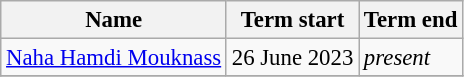<table class="wikitable" style="font-size:95%;">
<tr>
<th>Name</th>
<th>Term start</th>
<th>Term end</th>
</tr>
<tr>
<td><a href='#'>Naha Hamdi Mouknass</a></td>
<td>26 June 2023</td>
<td><em>present</em></td>
</tr>
<tr>
</tr>
</table>
